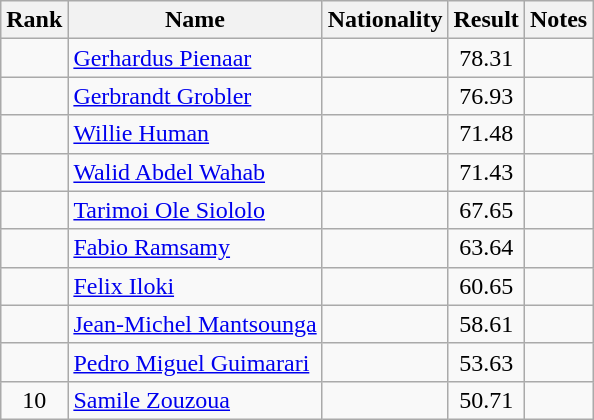<table class="wikitable sortable" style="text-align:center">
<tr>
<th>Rank</th>
<th>Name</th>
<th>Nationality</th>
<th>Result</th>
<th>Notes</th>
</tr>
<tr>
<td></td>
<td align=left><a href='#'>Gerhardus Pienaar</a></td>
<td align=left></td>
<td>78.31</td>
<td></td>
</tr>
<tr>
<td></td>
<td align=left><a href='#'>Gerbrandt Grobler</a></td>
<td align=left></td>
<td>76.93</td>
<td></td>
</tr>
<tr>
<td></td>
<td align=left><a href='#'>Willie Human</a></td>
<td align=left></td>
<td>71.48</td>
<td></td>
</tr>
<tr>
<td></td>
<td align=left><a href='#'>Walid Abdel Wahab</a></td>
<td align=left></td>
<td>71.43</td>
<td></td>
</tr>
<tr>
<td></td>
<td align=left><a href='#'>Tarimoi Ole Siololo</a></td>
<td align=left></td>
<td>67.65</td>
<td></td>
</tr>
<tr>
<td></td>
<td align=left><a href='#'>Fabio Ramsamy</a></td>
<td align=left></td>
<td>63.64</td>
<td></td>
</tr>
<tr>
<td></td>
<td align=left><a href='#'>Felix Iloki</a></td>
<td align=left></td>
<td>60.65</td>
<td></td>
</tr>
<tr>
<td></td>
<td align=left><a href='#'>Jean-Michel Mantsounga</a></td>
<td align=left></td>
<td>58.61</td>
<td></td>
</tr>
<tr>
<td></td>
<td align=left><a href='#'>Pedro Miguel Guimarari</a></td>
<td align=left></td>
<td>53.63</td>
<td></td>
</tr>
<tr>
<td>10</td>
<td align=left><a href='#'>Samile Zouzoua</a></td>
<td align=left></td>
<td>50.71</td>
<td></td>
</tr>
</table>
